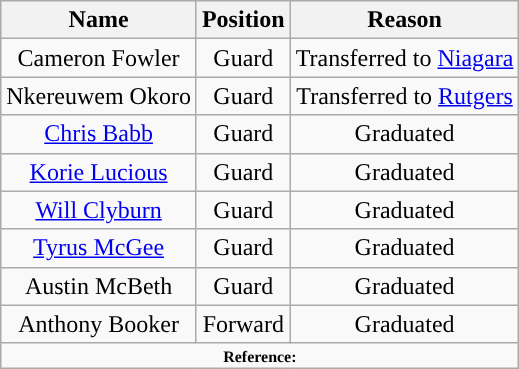<table class="wikitable" style="text-align: center">
<tr align=center>
<th>Name</th>
<th>Position</th>
<th>Reason</th>
</tr>
<tr>
<td>Cameron Fowler</td>
<td>Guard</td>
<td>Transferred to <a href='#'>Niagara</a></td>
</tr>
<tr>
<td>Nkereuwem Okoro</td>
<td>Guard</td>
<td>Transferred to <a href='#'>Rutgers</a></td>
</tr>
<tr>
<td><a href='#'>Chris Babb</a></td>
<td>Guard</td>
<td>Graduated</td>
</tr>
<tr>
<td><a href='#'>Korie Lucious</a></td>
<td>Guard</td>
<td>Graduated</td>
</tr>
<tr>
<td><a href='#'>Will Clyburn</a></td>
<td>Guard</td>
<td>Graduated</td>
</tr>
<tr>
<td><a href='#'>Tyrus McGee</a></td>
<td>Guard</td>
<td>Graduated</td>
</tr>
<tr>
<td>Austin McBeth</td>
<td>Guard</td>
<td>Graduated</td>
</tr>
<tr>
<td>Anthony Booker</td>
<td>Forward</td>
<td>Graduated</td>
</tr>
<tr>
<td colspan="6"  style="font-size:8pt; text-align:center;"><strong>Reference:</strong></td>
</tr>
</table>
